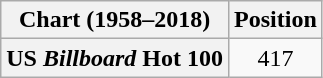<table class="wikitable plainrowheaders" style="text-align:center">
<tr>
<th scope="col">Chart (1958–2018)</th>
<th scope="col">Position</th>
</tr>
<tr>
<th scope="row">US <em>Billboard</em> Hot 100</th>
<td>417</td>
</tr>
</table>
